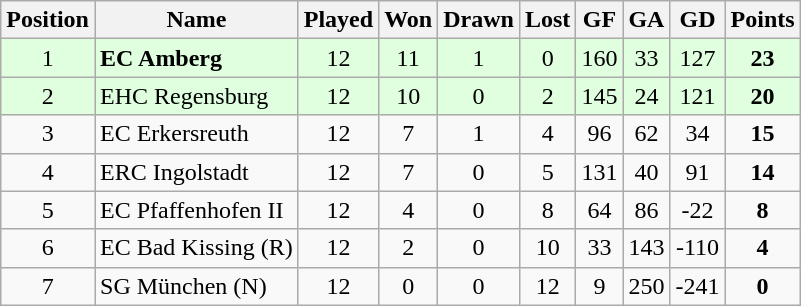<table class="wikitable">
<tr align="center">
<th>Position</th>
<th>Name</th>
<th>Played</th>
<th>Won</th>
<th>Drawn</th>
<th>Lost</th>
<th>GF</th>
<th>GA</th>
<th>GD</th>
<th>Points</th>
</tr>
<tr align="center" bgcolor="#dfffdf">
<td>1</td>
<td align="left"><strong>EC Amberg</strong></td>
<td>12</td>
<td>11</td>
<td>1</td>
<td>0</td>
<td>160</td>
<td>33</td>
<td>127</td>
<td><strong>23</strong></td>
</tr>
<tr align="center"  bgcolor="#dfffdf">
<td>2</td>
<td align="left">EHC Regensburg</td>
<td>12</td>
<td>10</td>
<td>0</td>
<td>2</td>
<td>145</td>
<td>24</td>
<td>121</td>
<td><strong>20</strong></td>
</tr>
<tr align="center">
<td>3</td>
<td align="left">EC Erkersreuth</td>
<td>12</td>
<td>7</td>
<td>1</td>
<td>4</td>
<td>96</td>
<td>62</td>
<td>34</td>
<td><strong>15</strong></td>
</tr>
<tr align="center">
<td>4</td>
<td align="left">ERC Ingolstadt</td>
<td>12</td>
<td>7</td>
<td>0</td>
<td>5</td>
<td>131</td>
<td>40</td>
<td>91</td>
<td><strong>14</strong></td>
</tr>
<tr align="center">
<td>5</td>
<td align="left">EC Pfaffenhofen II</td>
<td>12</td>
<td>4</td>
<td>0</td>
<td>8</td>
<td>64</td>
<td>86</td>
<td>-22</td>
<td><strong>8</strong></td>
</tr>
<tr align="center">
<td>6</td>
<td align="left">EC Bad Kissing (R)</td>
<td>12</td>
<td>2</td>
<td>0</td>
<td>10</td>
<td>33</td>
<td>143</td>
<td>-110</td>
<td><strong>4</strong></td>
</tr>
<tr align="center">
<td>7</td>
<td align="left">SG München (N)</td>
<td>12</td>
<td>0</td>
<td>0</td>
<td>12</td>
<td>9</td>
<td>250</td>
<td>-241</td>
<td><strong>0</strong></td>
</tr>
</table>
